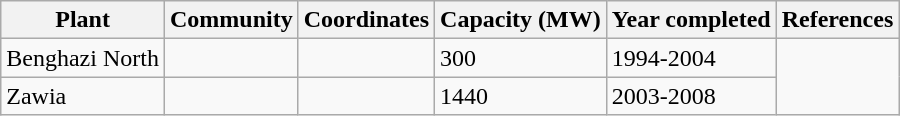<table class="wikitable sortable">
<tr>
<th>Plant</th>
<th>Community</th>
<th>Coordinates</th>
<th>Capacity (MW)</th>
<th>Year completed</th>
<th>References</th>
</tr>
<tr>
<td>Benghazi North</td>
<td></td>
<td></td>
<td>300</td>
<td>1994-2004</td>
<td rowspan="2"></td>
</tr>
<tr>
<td>Zawia</td>
<td></td>
<td></td>
<td>1440</td>
<td>2003-2008</td>
</tr>
</table>
